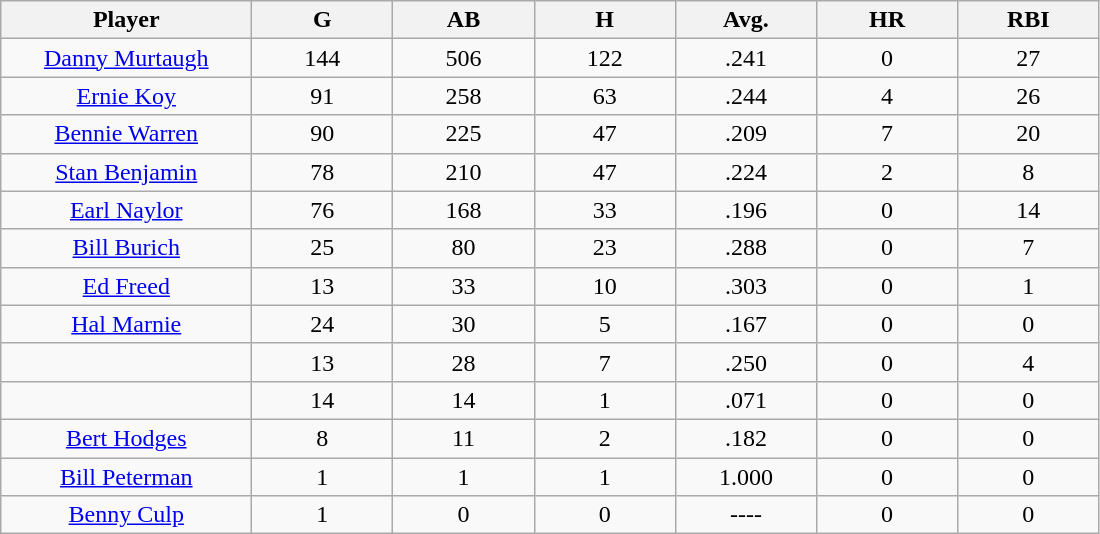<table class="wikitable sortable">
<tr>
<th bgcolor="#DDDDFF" width="16%">Player</th>
<th bgcolor="#DDDDFF" width="9%">G</th>
<th bgcolor="#DDDDFF" width="9%">AB</th>
<th bgcolor="#DDDDFF" width="9%">H</th>
<th bgcolor="#DDDDFF" width="9%">Avg.</th>
<th bgcolor="#DDDDFF" width="9%">HR</th>
<th bgcolor="#DDDDFF" width="9%">RBI</th>
</tr>
<tr align="center">
<td><a href='#'>Danny Murtaugh</a></td>
<td>144</td>
<td>506</td>
<td>122</td>
<td>.241</td>
<td>0</td>
<td>27</td>
</tr>
<tr align=center>
<td><a href='#'>Ernie Koy</a></td>
<td>91</td>
<td>258</td>
<td>63</td>
<td>.244</td>
<td>4</td>
<td>26</td>
</tr>
<tr align=center>
<td><a href='#'>Bennie Warren</a></td>
<td>90</td>
<td>225</td>
<td>47</td>
<td>.209</td>
<td>7</td>
<td>20</td>
</tr>
<tr align="center">
<td><a href='#'>Stan Benjamin</a></td>
<td>78</td>
<td>210</td>
<td>47</td>
<td>.224</td>
<td>2</td>
<td>8</td>
</tr>
<tr align=center>
<td><a href='#'>Earl Naylor</a></td>
<td>76</td>
<td>168</td>
<td>33</td>
<td>.196</td>
<td>0</td>
<td>14</td>
</tr>
<tr align=center>
<td><a href='#'>Bill Burich</a></td>
<td>25</td>
<td>80</td>
<td>23</td>
<td>.288</td>
<td>0</td>
<td>7</td>
</tr>
<tr align=center>
<td><a href='#'>Ed Freed</a></td>
<td>13</td>
<td>33</td>
<td>10</td>
<td>.303</td>
<td>0</td>
<td>1</td>
</tr>
<tr align=center>
<td><a href='#'>Hal Marnie</a></td>
<td>24</td>
<td>30</td>
<td>5</td>
<td>.167</td>
<td>0</td>
<td>0</td>
</tr>
<tr align=center>
<td></td>
<td>13</td>
<td>28</td>
<td>7</td>
<td>.250</td>
<td>0</td>
<td>4</td>
</tr>
<tr align="center">
<td></td>
<td>14</td>
<td>14</td>
<td>1</td>
<td>.071</td>
<td>0</td>
<td>0</td>
</tr>
<tr align="center">
<td><a href='#'>Bert Hodges</a></td>
<td>8</td>
<td>11</td>
<td>2</td>
<td>.182</td>
<td>0</td>
<td>0</td>
</tr>
<tr align=center>
<td><a href='#'>Bill Peterman</a></td>
<td>1</td>
<td>1</td>
<td>1</td>
<td>1.000</td>
<td>0</td>
<td>0</td>
</tr>
<tr align=center>
<td><a href='#'>Benny Culp</a></td>
<td>1</td>
<td>0</td>
<td>0</td>
<td>----</td>
<td>0</td>
<td>0</td>
</tr>
</table>
